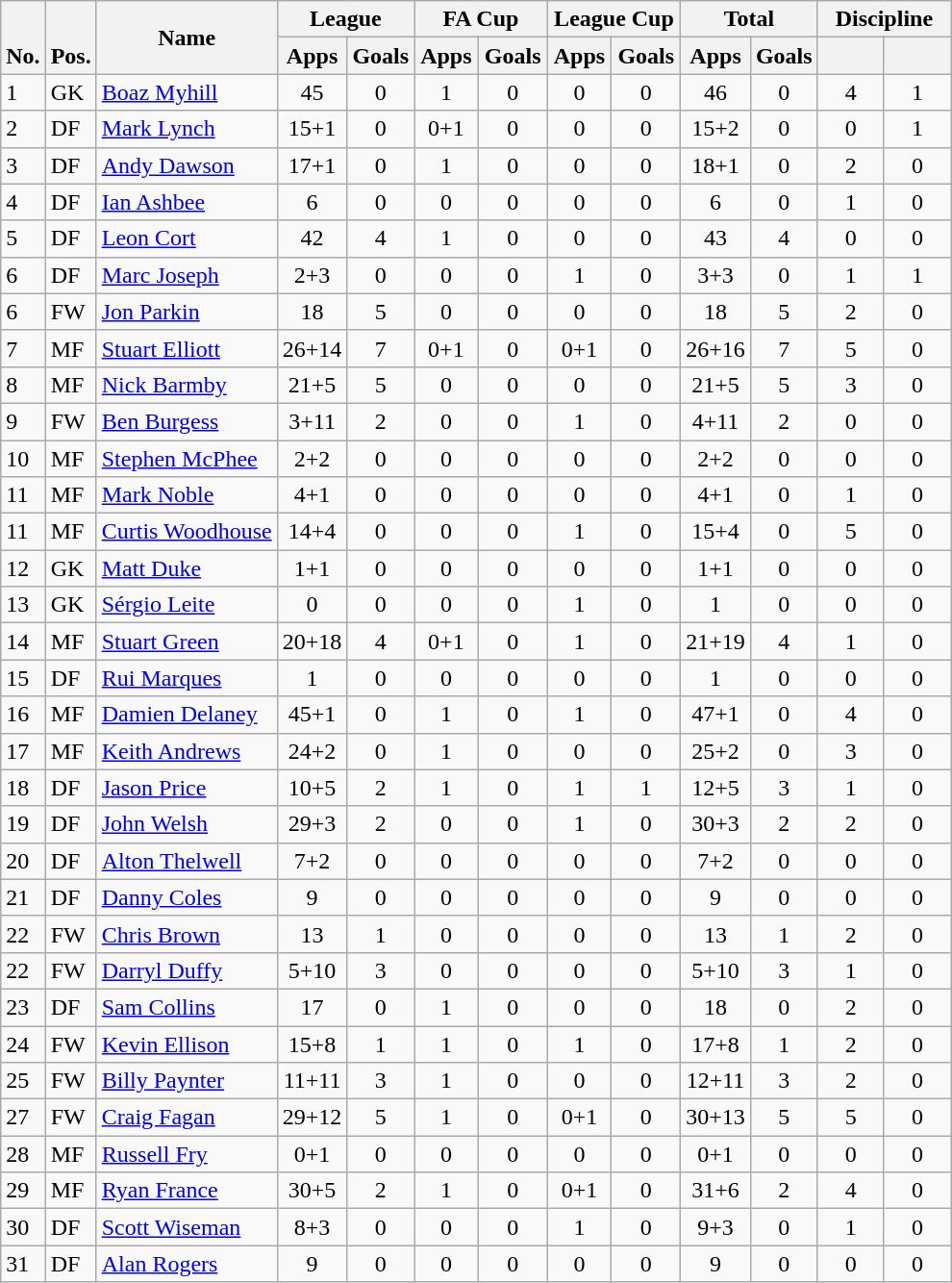<table class="wikitable" style="text-align:center">
<tr>
<th rowspan="2" style="vertical-align:bottom;">No.</th>
<th rowspan="2" style="vertical-align:bottom;">Pos.</th>
<th rowspan="2">Name</th>
<th colspan="2" style="width:85px;">League</th>
<th colspan="2" style="width:85px;">FA Cup</th>
<th colspan="2" style="width:85px;">League Cup</th>
<th colspan="2" style="width:85px;">Total</th>
<th colspan="2" style="width:85px;">Discipline</th>
</tr>
<tr>
<th>Apps</th>
<th>Goals</th>
<th>Apps</th>
<th>Goals</th>
<th>Apps</th>
<th>Goals</th>
<th>Apps</th>
<th>Goals</th>
<th></th>
<th></th>
</tr>
<tr>
<td align="left">1</td>
<td align="left">GK</td>
<td align="left"> <a href='#'>Boaz Myhill</a></td>
<td>45</td>
<td>0</td>
<td>1</td>
<td>0</td>
<td>0</td>
<td>0</td>
<td>46</td>
<td>0</td>
<td>4</td>
<td>1</td>
</tr>
<tr>
<td align="left">2</td>
<td align="left">DF</td>
<td align="left"> <a href='#'>Mark Lynch</a></td>
<td>15+1</td>
<td>0</td>
<td>0+1</td>
<td>0</td>
<td>0</td>
<td>0</td>
<td>15+2</td>
<td>0</td>
<td>0</td>
<td>1</td>
</tr>
<tr>
<td align="left">3</td>
<td align="left">DF</td>
<td align="left"> <a href='#'>Andy Dawson</a></td>
<td>17+1</td>
<td>0</td>
<td>1</td>
<td>0</td>
<td>0</td>
<td>0</td>
<td>18+1</td>
<td>0</td>
<td>2</td>
<td>0</td>
</tr>
<tr>
<td align="left">4</td>
<td align="left">DF</td>
<td align="left"> <a href='#'>Ian Ashbee</a></td>
<td>6</td>
<td>0</td>
<td>0</td>
<td>0</td>
<td>0</td>
<td>0</td>
<td>6</td>
<td>0</td>
<td>1</td>
<td>0</td>
</tr>
<tr>
<td align="left">5</td>
<td align="left">DF</td>
<td align="left"> <a href='#'>Leon Cort</a></td>
<td>42</td>
<td>4</td>
<td>1</td>
<td>0</td>
<td>0</td>
<td>0</td>
<td>43</td>
<td>4</td>
<td>0</td>
<td>0</td>
</tr>
<tr>
<td align="left">6</td>
<td align="left">DF</td>
<td align="left"> <a href='#'>Marc Joseph</a></td>
<td>2+3</td>
<td>0</td>
<td>0</td>
<td>0</td>
<td>1</td>
<td>0</td>
<td>3+3</td>
<td>0</td>
<td>1</td>
<td>1</td>
</tr>
<tr>
<td align="left">6</td>
<td align="left">FW</td>
<td align="left"> <a href='#'>Jon Parkin</a></td>
<td>18</td>
<td>5</td>
<td>0</td>
<td>0</td>
<td>0</td>
<td>0</td>
<td>18</td>
<td>5</td>
<td>2</td>
<td>0</td>
</tr>
<tr>
<td align="left">7</td>
<td align="left">MF</td>
<td align="left"> <a href='#'>Stuart Elliott</a></td>
<td>26+14</td>
<td>7</td>
<td>0+1</td>
<td>0</td>
<td>0+1</td>
<td>0</td>
<td>26+16</td>
<td>7</td>
<td>5</td>
<td>0</td>
</tr>
<tr>
<td align="left">8</td>
<td align="left">MF</td>
<td align="left"> <a href='#'>Nick Barmby</a></td>
<td>21+5</td>
<td>5</td>
<td>0</td>
<td>0</td>
<td>0</td>
<td>0</td>
<td>21+5</td>
<td>5</td>
<td>3</td>
<td>0</td>
</tr>
<tr>
<td align="left">9</td>
<td align="left">FW</td>
<td align="left"> <a href='#'>Ben Burgess</a></td>
<td>3+11</td>
<td>2</td>
<td>0</td>
<td>0</td>
<td>1</td>
<td>0</td>
<td>4+11</td>
<td>2</td>
<td>0</td>
<td>0</td>
</tr>
<tr>
<td align="left">10</td>
<td align="left">MF</td>
<td align="left"> <a href='#'>Stephen McPhee</a></td>
<td>2+2</td>
<td>0</td>
<td>0</td>
<td>0</td>
<td>0</td>
<td>0</td>
<td>2+2</td>
<td>0</td>
<td>0</td>
<td>0</td>
</tr>
<tr>
<td align="left">11</td>
<td align="left">MF</td>
<td align="left"> <a href='#'>Mark Noble</a></td>
<td>4+1</td>
<td>0</td>
<td>0</td>
<td>0</td>
<td>0</td>
<td>0</td>
<td>4+1</td>
<td>0</td>
<td>1</td>
<td>0</td>
</tr>
<tr>
<td align="left">11</td>
<td align="left">MF</td>
<td align="left"> <a href='#'>Curtis Woodhouse</a></td>
<td>14+4</td>
<td>0</td>
<td>0</td>
<td>0</td>
<td>1</td>
<td>0</td>
<td>15+4</td>
<td>0</td>
<td>5</td>
<td>0</td>
</tr>
<tr>
<td align="left">12</td>
<td align="left">GK</td>
<td align="left"> <a href='#'>Matt Duke</a></td>
<td>1+1</td>
<td>0</td>
<td>0</td>
<td>0</td>
<td>0</td>
<td>0</td>
<td>1+1</td>
<td>0</td>
<td>0</td>
<td>0</td>
</tr>
<tr>
<td align="left">13</td>
<td align="left">GK</td>
<td align="left"> <a href='#'>Sérgio Leite</a></td>
<td>0</td>
<td>0</td>
<td>0</td>
<td>0</td>
<td>1</td>
<td>0</td>
<td>1</td>
<td>0</td>
<td>0</td>
<td>0</td>
</tr>
<tr>
<td align="left">14</td>
<td align="left">MF</td>
<td align="left"> <a href='#'>Stuart Green</a></td>
<td>20+18</td>
<td>4</td>
<td>0+1</td>
<td>0</td>
<td>1</td>
<td>0</td>
<td>21+19</td>
<td>4</td>
<td>1</td>
<td>0</td>
</tr>
<tr>
<td align="left">15</td>
<td align="left">DF</td>
<td align="left"> <a href='#'>Rui Marques</a></td>
<td>1</td>
<td>0</td>
<td>0</td>
<td>0</td>
<td>0</td>
<td>0</td>
<td>1</td>
<td>0</td>
<td>0</td>
<td>0</td>
</tr>
<tr>
<td align="left">16</td>
<td align="left">MF</td>
<td align="left"> <a href='#'>Damien Delaney</a></td>
<td>45+1</td>
<td>0</td>
<td>1</td>
<td>0</td>
<td>1</td>
<td>0</td>
<td>47+1</td>
<td>0</td>
<td>4</td>
<td>0</td>
</tr>
<tr>
<td align="left">17</td>
<td align="left">MF</td>
<td align="left"> <a href='#'>Keith Andrews</a></td>
<td>24+2</td>
<td>0</td>
<td>1</td>
<td>0</td>
<td>0</td>
<td>0</td>
<td>25+2</td>
<td>0</td>
<td>3</td>
<td>0</td>
</tr>
<tr>
<td align="left">18</td>
<td align="left">DF</td>
<td align="left"> <a href='#'>Jason Price</a></td>
<td>10+5</td>
<td>2</td>
<td>1</td>
<td>0</td>
<td>1</td>
<td>1</td>
<td>12+5</td>
<td>3</td>
<td>1</td>
<td>0</td>
</tr>
<tr>
<td align="left">19</td>
<td align="left">DF</td>
<td align="left"> <a href='#'>John Welsh</a></td>
<td>29+3</td>
<td>2</td>
<td>0</td>
<td>0</td>
<td>1</td>
<td>0</td>
<td>30+3</td>
<td>2</td>
<td>2</td>
<td>0</td>
</tr>
<tr>
<td align="left">20</td>
<td align="left">DF</td>
<td align="left"> <a href='#'>Alton Thelwell</a></td>
<td>7+2</td>
<td>0</td>
<td>0</td>
<td>0</td>
<td>0</td>
<td>0</td>
<td>7+2</td>
<td>0</td>
<td>0</td>
<td>0</td>
</tr>
<tr>
<td align="left">21</td>
<td align="left">DF</td>
<td align="left"> <a href='#'>Danny Coles</a></td>
<td>9</td>
<td>0</td>
<td>0</td>
<td>0</td>
<td>0</td>
<td>0</td>
<td>9</td>
<td>0</td>
<td>0</td>
<td>0</td>
</tr>
<tr>
<td align="left">22</td>
<td align="left">FW</td>
<td align="left"> <a href='#'>Chris Brown</a></td>
<td>13</td>
<td>1</td>
<td>0</td>
<td>0</td>
<td>0</td>
<td>0</td>
<td>13</td>
<td>1</td>
<td>2</td>
<td>0</td>
</tr>
<tr>
<td align="left">22</td>
<td align="left">FW</td>
<td align="left"> <a href='#'>Darryl Duffy</a></td>
<td>5+10</td>
<td>3</td>
<td>0</td>
<td>0</td>
<td>0</td>
<td>0</td>
<td>5+10</td>
<td>3</td>
<td>1</td>
<td>0</td>
</tr>
<tr>
<td align="left">23</td>
<td align="left">DF</td>
<td align="left"> <a href='#'>Sam Collins</a></td>
<td>17</td>
<td>0</td>
<td>1</td>
<td>0</td>
<td>0</td>
<td>0</td>
<td>18</td>
<td>0</td>
<td>2</td>
<td>0</td>
</tr>
<tr>
<td align="left">24</td>
<td align="left">FW</td>
<td align="left"> <a href='#'>Kevin Ellison</a></td>
<td>15+8</td>
<td>1</td>
<td>1</td>
<td>0</td>
<td>1</td>
<td>0</td>
<td>17+8</td>
<td>1</td>
<td>2</td>
<td>0</td>
</tr>
<tr>
<td align="left">25</td>
<td align="left">FW</td>
<td align="left"> <a href='#'>Billy Paynter</a></td>
<td>11+11</td>
<td>3</td>
<td>1</td>
<td>0</td>
<td>0</td>
<td>0</td>
<td>12+11</td>
<td>3</td>
<td>2</td>
<td>0</td>
</tr>
<tr>
<td align="left">27</td>
<td align="left">FW</td>
<td align="left"> <a href='#'>Craig Fagan</a></td>
<td>29+12</td>
<td>5</td>
<td>1</td>
<td>0</td>
<td>0+1</td>
<td>0</td>
<td>30+13</td>
<td>5</td>
<td>5</td>
<td>0</td>
</tr>
<tr>
<td align="left">28</td>
<td align="left">MF</td>
<td align="left"> <a href='#'>Russell Fry</a></td>
<td>0+1</td>
<td>0</td>
<td>0</td>
<td>0</td>
<td>0</td>
<td>0</td>
<td>0+1</td>
<td>0</td>
<td>0</td>
<td>0</td>
</tr>
<tr>
<td align="left">29</td>
<td align="left">MF</td>
<td align="left"> <a href='#'>Ryan France</a></td>
<td>30+5</td>
<td>2</td>
<td>1</td>
<td>0</td>
<td>0+1</td>
<td>0</td>
<td>31+6</td>
<td>2</td>
<td>4</td>
<td>0</td>
</tr>
<tr>
<td align="left">30</td>
<td align="left">DF</td>
<td align="left"> <a href='#'>Scott Wiseman</a></td>
<td>8+3</td>
<td>0</td>
<td>0</td>
<td>0</td>
<td>1</td>
<td>0</td>
<td>9+3</td>
<td>0</td>
<td>1</td>
<td>0</td>
</tr>
<tr>
<td align="left">31</td>
<td align="left">DF</td>
<td align="left"> <a href='#'>Alan Rogers</a></td>
<td>9</td>
<td>0</td>
<td>0</td>
<td>0</td>
<td>0</td>
<td>0</td>
<td>9</td>
<td>0</td>
<td>0</td>
<td>0</td>
</tr>
</table>
